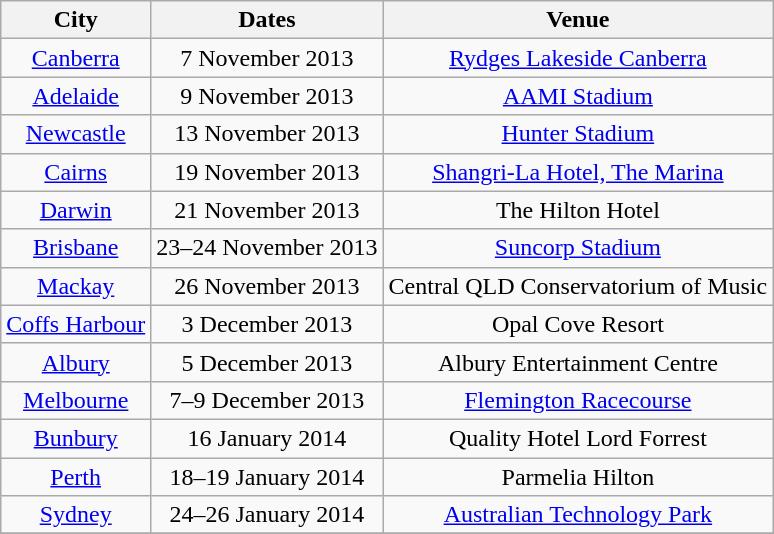<table class=wikitable style=text-align:center;>
<tr>
<th>City</th>
<th>Dates</th>
<th>Venue</th>
</tr>
<tr>
<td><a href='#'>Canberra</a></td>
<td>7 November 2013</td>
<td><a href='#'>Rydges Lakeside Canberra</a></td>
</tr>
<tr>
<td><a href='#'>Adelaide</a></td>
<td>9 November 2013</td>
<td><a href='#'>AAMI Stadium</a></td>
</tr>
<tr>
<td><a href='#'>Newcastle</a></td>
<td>13 November 2013</td>
<td><a href='#'>Hunter Stadium</a></td>
</tr>
<tr>
<td><a href='#'>Cairns</a></td>
<td>19 November 2013</td>
<td><a href='#'>Shangri-La Hotel, The Marina</a></td>
</tr>
<tr>
<td><a href='#'>Darwin</a></td>
<td>21 November 2013</td>
<td>The Hilton Hotel</td>
</tr>
<tr>
<td><a href='#'>Brisbane</a></td>
<td>23–24 November 2013</td>
<td><a href='#'>Suncorp Stadium</a></td>
</tr>
<tr>
<td><a href='#'>Mackay</a></td>
<td>26 November 2013</td>
<td>Central QLD Conservatorium of Music</td>
</tr>
<tr>
<td><a href='#'>Coffs Harbour</a></td>
<td>3 December 2013</td>
<td>Opal Cove Resort</td>
</tr>
<tr>
<td><a href='#'>Albury</a></td>
<td>5 December 2013</td>
<td>Albury Entertainment Centre</td>
</tr>
<tr>
<td><a href='#'>Melbourne</a></td>
<td>7–9 December 2013</td>
<td><a href='#'>Flemington Racecourse</a></td>
</tr>
<tr>
<td><a href='#'>Bunbury</a></td>
<td>16 January 2014</td>
<td>Quality Hotel Lord Forrest</td>
</tr>
<tr>
<td><a href='#'>Perth</a></td>
<td>18–19 January 2014</td>
<td>Parmelia Hilton</td>
</tr>
<tr>
<td><a href='#'>Sydney</a></td>
<td>24–26 January 2014</td>
<td><a href='#'>Australian Technology Park</a></td>
</tr>
<tr>
</tr>
</table>
